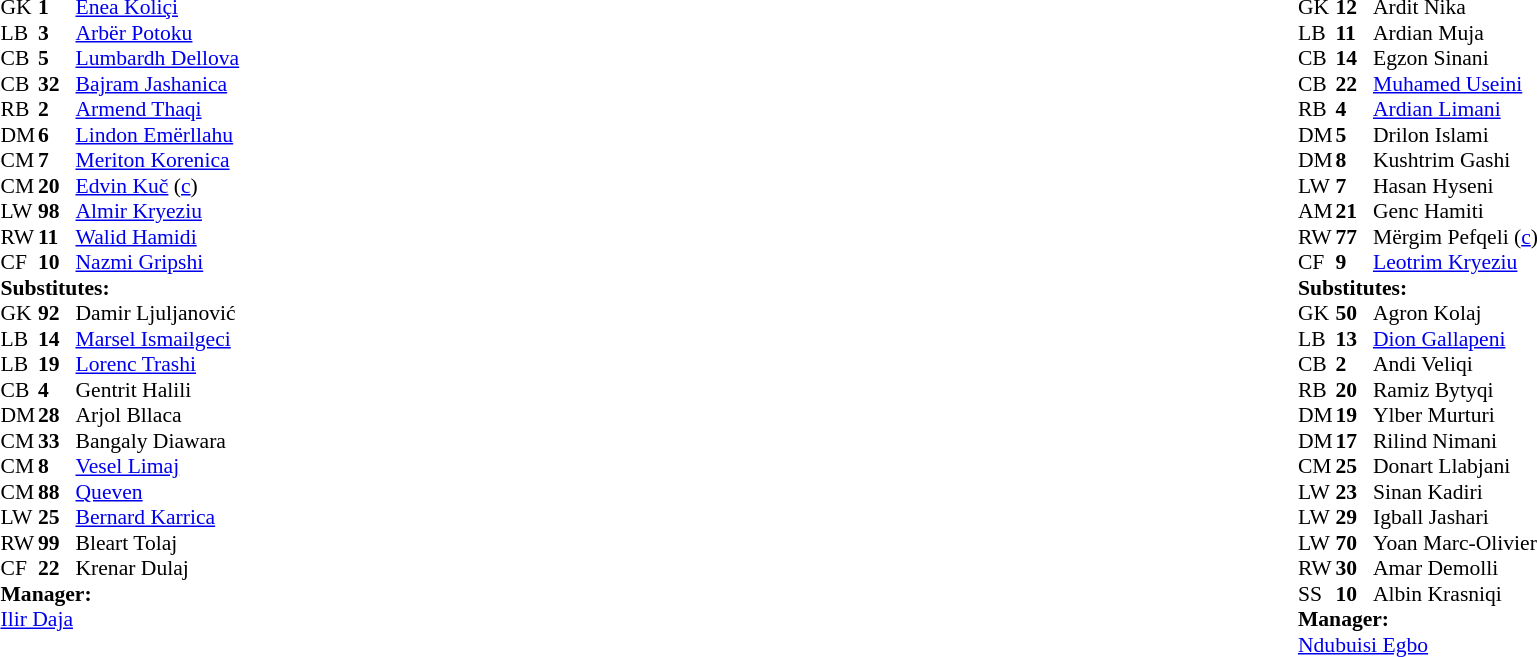<table width="100%">
<tr>
<td valign="top" width="40%"><br><table style="font-size:90%" cellspacing="0" cellpadding="0">
<tr>
<th width="25"></th>
<th width="25"></th>
</tr>
<tr>
<td>GK</td>
<td><strong>1</strong></td>
<td> <a href='#'>Enea Koliçi</a></td>
</tr>
<tr>
<td>LB</td>
<td><strong>3</strong></td>
<td> <a href='#'>Arbër Potoku</a></td>
<td></td>
</tr>
<tr>
<td>CB</td>
<td><strong>5</strong></td>
<td> <a href='#'>Lumbardh Dellova</a></td>
</tr>
<tr>
<td>CB</td>
<td><strong>32</strong></td>
<td> <a href='#'>Bajram Jashanica</a></td>
</tr>
<tr>
<td>RB</td>
<td><strong>2</strong></td>
<td> <a href='#'>Armend Thaqi</a></td>
</tr>
<tr>
<td>DM</td>
<td><strong>6</strong></td>
<td> <a href='#'>Lindon Emërllahu</a></td>
</tr>
<tr>
<td>CM</td>
<td><strong>7</strong></td>
<td> <a href='#'>Meriton Korenica</a></td>
<td></td>
</tr>
<tr>
<td>CM</td>
<td><strong>20</strong></td>
<td> <a href='#'>Edvin Kuč</a> (<a href='#'>c</a>)</td>
<td></td>
</tr>
<tr>
<td>LW</td>
<td><strong>98</strong></td>
<td> <a href='#'>Almir Kryeziu</a></td>
<td></td>
<td></td>
</tr>
<tr>
<td>RW</td>
<td><strong>11</strong></td>
<td> <a href='#'>Walid Hamidi</a></td>
<td></td>
<td></td>
</tr>
<tr>
<td>CF</td>
<td><strong>10</strong></td>
<td> <a href='#'>Nazmi Gripshi</a></td>
</tr>
<tr>
<td colspan="3"><strong>Substitutes:</strong></td>
</tr>
<tr>
<td>GK</td>
<td><strong>92</strong></td>
<td> Damir Ljuljanović</td>
</tr>
<tr>
<td>LB</td>
<td><strong>14</strong></td>
<td> <a href='#'>Marsel Ismailgeci</a></td>
<td></td>
<td></td>
</tr>
<tr>
<td>LB</td>
<td><strong>19</strong></td>
<td> <a href='#'>Lorenc Trashi</a></td>
</tr>
<tr>
<td>CB</td>
<td><strong>4</strong></td>
<td> Gentrit Halili</td>
</tr>
<tr>
<td>DM</td>
<td><strong>28</strong></td>
<td> Arjol Bllaca</td>
</tr>
<tr>
<td>CM</td>
<td><strong>33</strong></td>
<td> Bangaly Diawara</td>
</tr>
<tr>
<td>CM</td>
<td><strong>8</strong></td>
<td> <a href='#'>Vesel Limaj</a></td>
</tr>
<tr>
<td>CM</td>
<td><strong>88</strong></td>
<td> <a href='#'>Queven</a></td>
</tr>
<tr>
<td>LW</td>
<td><strong>25</strong></td>
<td> <a href='#'>Bernard Karrica</a></td>
</tr>
<tr>
<td>RW</td>
<td><strong>99</strong></td>
<td> Bleart Tolaj</td>
<td></td>
<td></td>
</tr>
<tr>
<td>CF</td>
<td><strong>22</strong></td>
<td> Krenar Dulaj</td>
</tr>
<tr>
<td colspan="3"><strong>Manager:</strong></td>
</tr>
<tr>
<td colspan="3"> <a href='#'>Ilir Daja</a></td>
</tr>
</table>
</td>
<td valign="top"></td>
<td valign="top" width="50%"><br><table style="font-size:90%; margin:auto" cellspacing="0" cellpadding="0">
<tr>
<th width="25"></th>
<th width="25"></th>
</tr>
<tr>
<td>GK</td>
<td><strong>12</strong></td>
<td> Ardit Nika</td>
</tr>
<tr>
<td>LB</td>
<td><strong>11</strong></td>
<td> Ardian Muja</td>
</tr>
<tr>
<td>CB</td>
<td><strong>14</strong></td>
<td> Egzon Sinani</td>
<td></td>
<td></td>
</tr>
<tr>
<td>CB</td>
<td><strong>22</strong></td>
<td> <a href='#'>Muhamed Useini</a></td>
<td></td>
</tr>
<tr>
<td>RB</td>
<td><strong>4</strong></td>
<td> <a href='#'>Ardian Limani</a></td>
</tr>
<tr>
<td>DM</td>
<td><strong>5</strong></td>
<td> Drilon Islami</td>
</tr>
<tr>
<td>DM</td>
<td><strong>8</strong></td>
<td> Kushtrim Gashi</td>
<td></td>
<td></td>
</tr>
<tr>
<td>LW</td>
<td><strong>7</strong></td>
<td> Hasan Hyseni</td>
</tr>
<tr>
<td>AM</td>
<td><strong>21</strong></td>
<td> Genc Hamiti</td>
<td></td>
<td></td>
</tr>
<tr>
<td>RW</td>
<td><strong>77</strong></td>
<td> Mërgim Pefqeli (<a href='#'>c</a>)</td>
<td></td>
<td></td>
</tr>
<tr>
<td>CF</td>
<td><strong>9</strong></td>
<td> <a href='#'>Leotrim Kryeziu</a></td>
</tr>
<tr>
<td colspan="3"><strong>Substitutes:</strong></td>
</tr>
<tr>
<td>GK</td>
<td><strong>50</strong></td>
<td> Agron Kolaj</td>
</tr>
<tr>
<td>LB</td>
<td><strong>13</strong></td>
<td> <a href='#'>Dion Gallapeni</a></td>
<td></td>
<td></td>
</tr>
<tr>
<td>CB</td>
<td><strong>2</strong></td>
<td> Andi Veliqi</td>
</tr>
<tr>
<td>RB</td>
<td><strong>20</strong></td>
<td> Ramiz Bytyqi</td>
<td></td>
<td></td>
</tr>
<tr>
<td>DM</td>
<td><strong>19</strong></td>
<td> Ylber Murturi</td>
</tr>
<tr>
<td>DM</td>
<td><strong>17</strong></td>
<td> Rilind Nimani</td>
<td></td>
<td></td>
</tr>
<tr>
<td>CM</td>
<td><strong>25</strong></td>
<td> Donart Llabjani</td>
</tr>
<tr>
<td>LW</td>
<td><strong>23</strong></td>
<td> Sinan Kadiri</td>
</tr>
<tr>
<td>LW</td>
<td><strong>29</strong></td>
<td> Igball Jashari</td>
</tr>
<tr>
<td>LW</td>
<td><strong>70</strong></td>
<td> Yoan Marc-Olivier</td>
</tr>
<tr>
<td>RW</td>
<td><strong>30</strong></td>
<td> Amar Demolli</td>
</tr>
<tr>
<td>SS</td>
<td><strong>10</strong></td>
<td> Albin Krasniqi</td>
<td></td>
<td></td>
</tr>
<tr>
<td colspan="3"><strong>Manager:</strong></td>
</tr>
<tr>
<td colspan="3"> <a href='#'>Ndubuisi Egbo</a></td>
</tr>
</table>
</td>
</tr>
</table>
